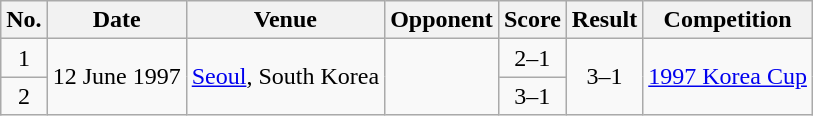<table class="wikitable sortable">
<tr>
<th scope="col">No.</th>
<th scope="col">Date</th>
<th scope="col">Venue</th>
<th scope="col">Opponent</th>
<th scope="col">Score</th>
<th scope="col">Result</th>
<th scope="col">Competition</th>
</tr>
<tr>
<td align="center">1</td>
<td rowspan="2">12 June 1997</td>
<td rowspan="2"><a href='#'>Seoul</a>, South Korea</td>
<td rowspan="2"></td>
<td align="center">2–1</td>
<td rowspan="2" align="center">3–1</td>
<td rowspan="2"><a href='#'>1997 Korea Cup</a></td>
</tr>
<tr>
<td align="center">2</td>
<td align="center">3–1</td>
</tr>
</table>
